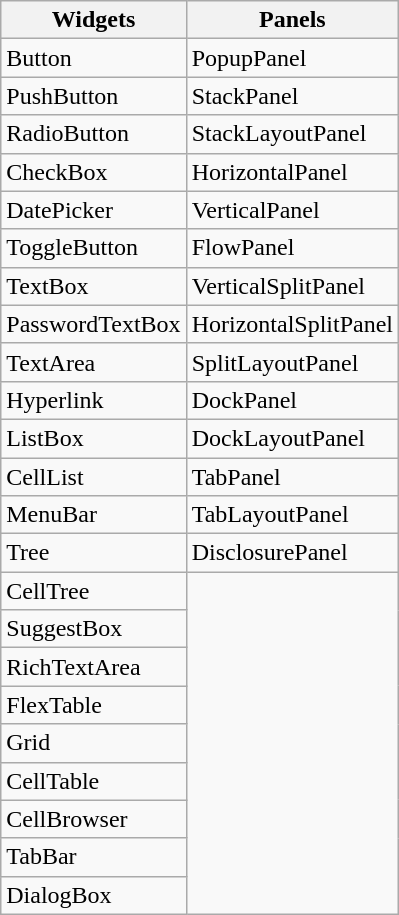<table class="wikitable">
<tr>
<th>Widgets</th>
<th>Panels</th>
</tr>
<tr>
<td>Button</td>
<td>PopupPanel</td>
</tr>
<tr>
<td>PushButton</td>
<td>StackPanel</td>
</tr>
<tr>
<td>RadioButton</td>
<td>StackLayoutPanel</td>
</tr>
<tr>
<td>CheckBox</td>
<td>HorizontalPanel</td>
</tr>
<tr>
<td>DatePicker</td>
<td>VerticalPanel</td>
</tr>
<tr>
<td>ToggleButton</td>
<td>FlowPanel</td>
</tr>
<tr>
<td>TextBox</td>
<td>VerticalSplitPanel</td>
</tr>
<tr>
<td>PasswordTextBox</td>
<td>HorizontalSplitPanel</td>
</tr>
<tr>
<td>TextArea</td>
<td>SplitLayoutPanel</td>
</tr>
<tr>
<td>Hyperlink</td>
<td>DockPanel</td>
</tr>
<tr>
<td>ListBox</td>
<td>DockLayoutPanel</td>
</tr>
<tr>
<td>CellList</td>
<td>TabPanel</td>
</tr>
<tr>
<td>MenuBar</td>
<td>TabLayoutPanel</td>
</tr>
<tr>
<td>Tree</td>
<td>DisclosurePanel</td>
</tr>
<tr>
<td>CellTree</td>
</tr>
<tr>
<td>SuggestBox</td>
</tr>
<tr>
<td>RichTextArea</td>
</tr>
<tr>
<td>FlexTable</td>
</tr>
<tr>
<td>Grid</td>
</tr>
<tr>
<td>CellTable</td>
</tr>
<tr>
<td>CellBrowser</td>
</tr>
<tr>
<td>TabBar</td>
</tr>
<tr>
<td>DialogBox</td>
</tr>
</table>
